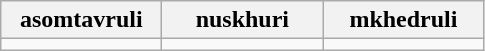<table class="wikitable" style="width:100">
<tr>
<th width="100">asomtavruli</th>
<th width="100">nuskhuri</th>
<th width="100">mkhedruli</th>
</tr>
<tr>
<td align="center"></td>
<td align="center"></td>
<td align="center"></td>
</tr>
</table>
